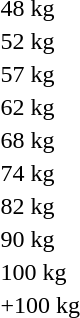<table>
<tr>
<td>48 kg</td>
<td></td>
<td></td>
<td></td>
</tr>
<tr>
<td>52 kg</td>
<td></td>
<td></td>
<td></td>
</tr>
<tr>
<td>57 kg</td>
<td></td>
<td></td>
<td></td>
</tr>
<tr>
<td>62 kg</td>
<td></td>
<td></td>
<td></td>
</tr>
<tr>
<td>68 kg</td>
<td></td>
<td></td>
<td></td>
</tr>
<tr>
<td>74 kg</td>
<td></td>
<td></td>
<td></td>
</tr>
<tr>
<td>82 kg</td>
<td></td>
<td></td>
<td></td>
</tr>
<tr>
<td>90 kg</td>
<td></td>
<td></td>
<td></td>
</tr>
<tr>
<td>100 kg</td>
<td></td>
<td></td>
<td></td>
</tr>
<tr>
<td>+100 kg</td>
<td></td>
<td></td>
<td></td>
</tr>
</table>
